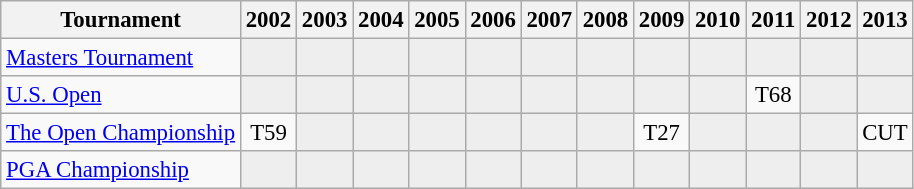<table class="wikitable" style="font-size:95%;text-align:center;">
<tr>
<th>Tournament</th>
<th>2002</th>
<th>2003</th>
<th>2004</th>
<th>2005</th>
<th>2006</th>
<th>2007</th>
<th>2008</th>
<th>2009</th>
<th>2010</th>
<th>2011</th>
<th>2012</th>
<th>2013</th>
</tr>
<tr>
<td align=left><a href='#'>Masters Tournament</a></td>
<td style="background:#eeeeee;"></td>
<td style="background:#eeeeee;"></td>
<td style="background:#eeeeee;"></td>
<td style="background:#eeeeee;"></td>
<td style="background:#eeeeee;"></td>
<td style="background:#eeeeee;"></td>
<td style="background:#eeeeee;"></td>
<td style="background:#eeeeee;"></td>
<td style="background:#eeeeee;"></td>
<td style="background:#eeeeee;"></td>
<td style="background:#eeeeee;"></td>
<td style="background:#eeeeee;"></td>
</tr>
<tr>
<td align=left><a href='#'>U.S. Open</a></td>
<td style="background:#eeeeee;"></td>
<td style="background:#eeeeee;"></td>
<td style="background:#eeeeee;"></td>
<td style="background:#eeeeee;"></td>
<td style="background:#eeeeee;"></td>
<td style="background:#eeeeee;"></td>
<td style="background:#eeeeee;"></td>
<td style="background:#eeeeee;"></td>
<td style="background:#eeeeee;"></td>
<td>T68</td>
<td style="background:#eeeeee;"></td>
<td style="background:#eeeeee;"></td>
</tr>
<tr>
<td align=left><a href='#'>The Open Championship</a></td>
<td>T59</td>
<td style="background:#eeeeee;"></td>
<td style="background:#eeeeee;"></td>
<td style="background:#eeeeee;"></td>
<td style="background:#eeeeee;"></td>
<td style="background:#eeeeee;"></td>
<td style="background:#eeeeee;"></td>
<td>T27</td>
<td style="background:#eeeeee;"></td>
<td style="background:#eeeeee;"></td>
<td style="background:#eeeeee;"></td>
<td>CUT</td>
</tr>
<tr>
<td align=left><a href='#'>PGA Championship</a></td>
<td style="background:#eeeeee;"></td>
<td style="background:#eeeeee;"></td>
<td style="background:#eeeeee;"></td>
<td style="background:#eeeeee;"></td>
<td style="background:#eeeeee;"></td>
<td style="background:#eeeeee;"></td>
<td style="background:#eeeeee;"></td>
<td style="background:#eeeeee;"></td>
<td style="background:#eeeeee;"></td>
<td style="background:#eeeeee;"></td>
<td style="background:#eeeeee;"></td>
<td style="background:#eeeeee;"></td>
</tr>
</table>
